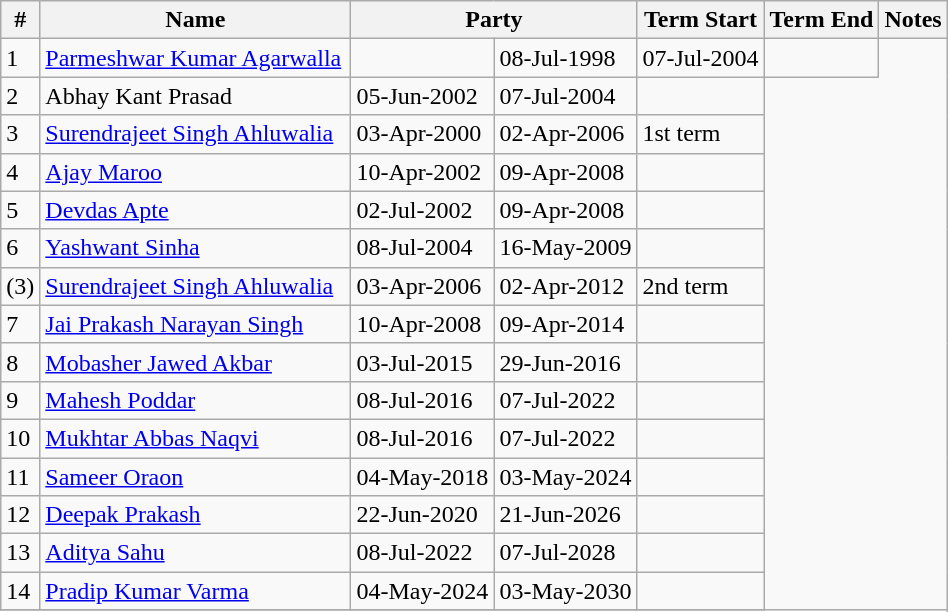<table class="wikitable sortable">
<tr>
<th>#</th>
<th style="width:200px">Name</th>
<th colspan="2">Party</th>
<th>Term Start</th>
<th>Term End</th>
<th>Notes</th>
</tr>
<tr>
<td>1</td>
<td><a href='#'>Parmeshwar Kumar Agarwalla</a></td>
<td></td>
<td>08-Jul-1998</td>
<td>07-Jul-2004</td>
<td></td>
</tr>
<tr>
<td>2</td>
<td>Abhay Kant Prasad</td>
<td>05-Jun-2002</td>
<td>07-Jul-2004</td>
<td></td>
</tr>
<tr>
<td>3</td>
<td><a href='#'>Surendrajeet Singh Ahluwalia</a></td>
<td>03-Apr-2000</td>
<td>02-Apr-2006</td>
<td>1st term</td>
</tr>
<tr>
<td>4</td>
<td><a href='#'>Ajay Maroo</a></td>
<td>10-Apr-2002</td>
<td>09-Apr-2008</td>
<td></td>
</tr>
<tr>
<td>5</td>
<td><a href='#'>Devdas Apte</a></td>
<td>02-Jul-2002</td>
<td>09-Apr-2008</td>
<td></td>
</tr>
<tr>
<td>6</td>
<td><a href='#'>Yashwant Sinha</a></td>
<td>08-Jul-2004</td>
<td>16-May-2009</td>
<td></td>
</tr>
<tr>
<td>(3)</td>
<td><a href='#'>Surendrajeet Singh Ahluwalia</a></td>
<td>03-Apr-2006</td>
<td>02-Apr-2012</td>
<td>2nd term</td>
</tr>
<tr>
<td>7</td>
<td><a href='#'>Jai Prakash Narayan Singh</a></td>
<td>10-Apr-2008</td>
<td>09-Apr-2014</td>
<td></td>
</tr>
<tr>
<td>8</td>
<td><a href='#'>Mobasher Jawed Akbar</a></td>
<td>03-Jul-2015</td>
<td>29-Jun-2016</td>
<td></td>
</tr>
<tr>
<td>9</td>
<td><a href='#'>Mahesh Poddar</a></td>
<td>08-Jul-2016</td>
<td>07-Jul-2022</td>
<td></td>
</tr>
<tr>
<td>10</td>
<td><a href='#'>Mukhtar Abbas Naqvi</a></td>
<td>08-Jul-2016</td>
<td>07-Jul-2022</td>
<td></td>
</tr>
<tr>
<td>11</td>
<td><a href='#'>Sameer Oraon</a></td>
<td>04-May-2018</td>
<td>03-May-2024</td>
<td></td>
</tr>
<tr>
<td>12</td>
<td><a href='#'>Deepak Prakash</a></td>
<td>22-Jun-2020</td>
<td>21-Jun-2026</td>
<td></td>
</tr>
<tr>
<td>13</td>
<td><a href='#'>Aditya Sahu</a></td>
<td>08-Jul-2022</td>
<td>07-Jul-2028</td>
<td></td>
</tr>
<tr>
<td>14</td>
<td><a href='#'>Pradip Kumar Varma</a></td>
<td>04-May-2024</td>
<td>03-May-2030</td>
<td></td>
</tr>
<tr>
</tr>
</table>
